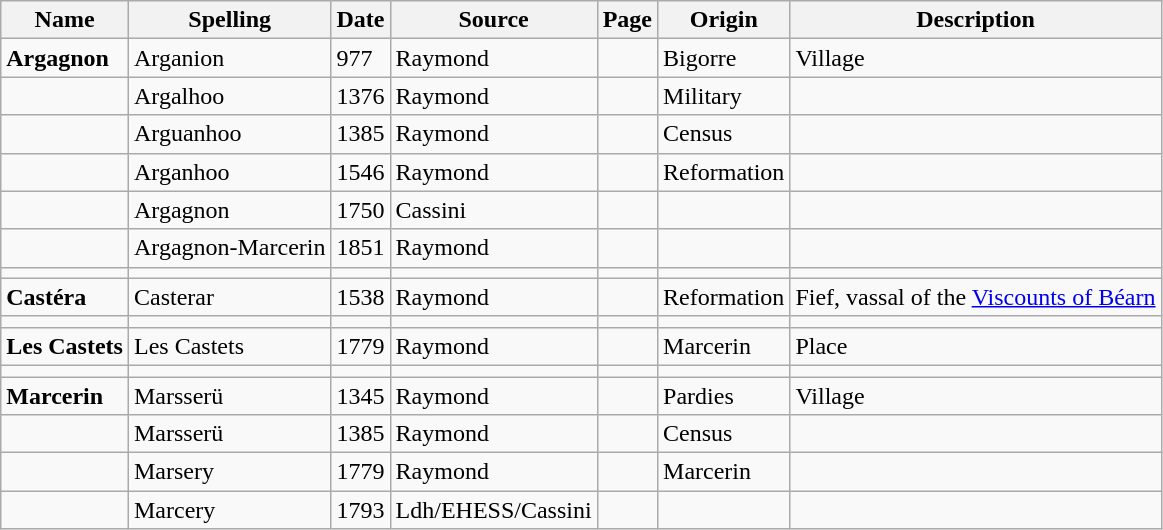<table class="wikitable">
<tr>
<th>Name</th>
<th>Spelling</th>
<th>Date</th>
<th>Source</th>
<th>Page</th>
<th>Origin</th>
<th>Description</th>
</tr>
<tr>
<td><strong>Argagnon</strong></td>
<td>Arganion</td>
<td>977</td>
<td>Raymond</td>
<td></td>
<td>Bigorre</td>
<td>Village</td>
</tr>
<tr>
<td></td>
<td>Argalhoo</td>
<td>1376</td>
<td>Raymond</td>
<td></td>
<td>Military</td>
<td></td>
</tr>
<tr>
<td></td>
<td>Arguanhoo</td>
<td>1385</td>
<td>Raymond</td>
<td></td>
<td>Census</td>
<td></td>
</tr>
<tr>
<td></td>
<td>Arganhoo</td>
<td>1546</td>
<td>Raymond</td>
<td></td>
<td>Reformation</td>
<td></td>
</tr>
<tr>
<td></td>
<td>Argagnon</td>
<td>1750</td>
<td>Cassini</td>
<td></td>
<td></td>
<td></td>
</tr>
<tr>
<td></td>
<td>Argagnon-Marcerin</td>
<td>1851</td>
<td>Raymond</td>
<td></td>
<td></td>
<td></td>
</tr>
<tr>
<td></td>
<td></td>
<td></td>
<td></td>
<td></td>
<td></td>
<td></td>
</tr>
<tr>
<td><strong>Castéra</strong></td>
<td>Casterar</td>
<td>1538</td>
<td>Raymond</td>
<td></td>
<td>Reformation</td>
<td>Fief, vassal of the <a href='#'>Viscounts of Béarn</a></td>
</tr>
<tr>
<td></td>
<td></td>
<td></td>
<td></td>
<td></td>
<td></td>
<td></td>
</tr>
<tr>
<td><strong>Les Castets</strong></td>
<td>Les Castets</td>
<td>1779</td>
<td>Raymond</td>
<td></td>
<td>Marcerin</td>
<td>Place</td>
</tr>
<tr>
<td></td>
<td></td>
<td></td>
<td></td>
<td></td>
<td></td>
<td></td>
</tr>
<tr>
<td><strong>Marcerin</strong></td>
<td>Marsserü</td>
<td>1345</td>
<td>Raymond</td>
<td></td>
<td>Pardies</td>
<td>Village</td>
</tr>
<tr>
<td></td>
<td>Marsserü</td>
<td>1385</td>
<td>Raymond</td>
<td></td>
<td>Census</td>
<td></td>
</tr>
<tr>
<td></td>
<td>Marsery</td>
<td>1779</td>
<td>Raymond</td>
<td></td>
<td>Marcerin</td>
<td></td>
</tr>
<tr>
<td></td>
<td>Marcery</td>
<td>1793</td>
<td>Ldh/EHESS/Cassini</td>
<td></td>
<td></td>
<td></td>
</tr>
</table>
